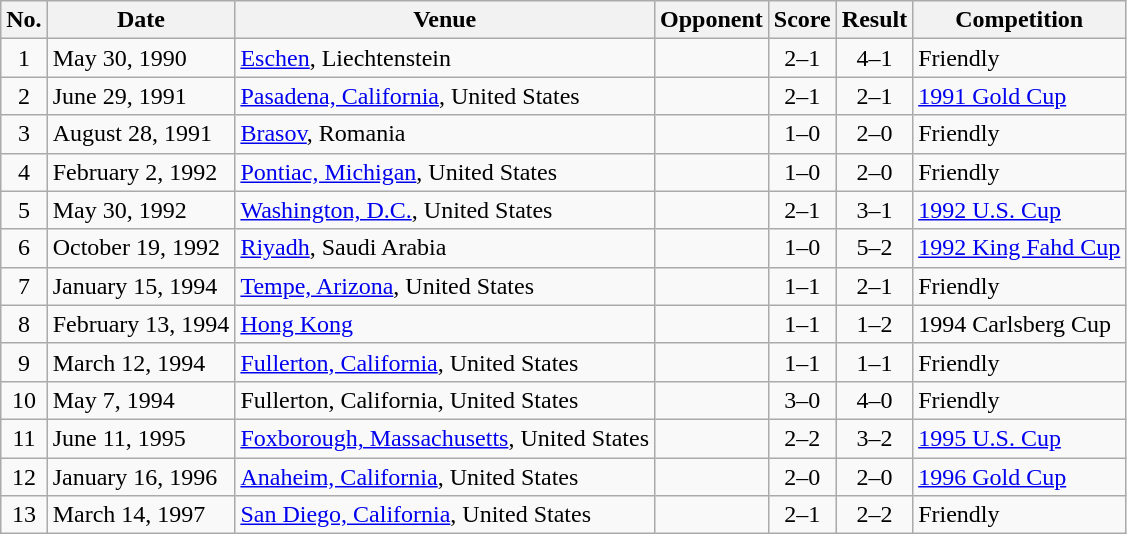<table class="wikitable sortable">
<tr>
<th scope="col">No.</th>
<th scope="col">Date</th>
<th scope="col">Venue</th>
<th scope="col">Opponent</th>
<th scope="col">Score</th>
<th scope="col">Result</th>
<th scope="col">Competition</th>
</tr>
<tr>
<td align="center">1</td>
<td>May 30, 1990</td>
<td><a href='#'>Eschen</a>, Liechtenstein</td>
<td></td>
<td align="center">2–1</td>
<td align="center">4–1</td>
<td>Friendly</td>
</tr>
<tr>
<td align="center">2</td>
<td>June 29, 1991</td>
<td><a href='#'>Pasadena, California</a>, United States</td>
<td></td>
<td align="center">2–1</td>
<td align="center">2–1</td>
<td><a href='#'>1991 Gold Cup</a></td>
</tr>
<tr>
<td align="center">3</td>
<td>August 28, 1991</td>
<td><a href='#'>Brasov</a>, Romania</td>
<td></td>
<td align="center">1–0</td>
<td align="center">2–0</td>
<td>Friendly</td>
</tr>
<tr>
<td align="center">4</td>
<td>February 2, 1992</td>
<td><a href='#'>Pontiac, Michigan</a>, United States</td>
<td></td>
<td align="center">1–0</td>
<td align="center">2–0</td>
<td>Friendly</td>
</tr>
<tr>
<td align="center">5</td>
<td>May 30, 1992</td>
<td><a href='#'>Washington, D.C.</a>, United States</td>
<td></td>
<td align="center">2–1</td>
<td align="center">3–1</td>
<td><a href='#'>1992 U.S. Cup</a></td>
</tr>
<tr>
<td align="center">6</td>
<td>October 19, 1992</td>
<td><a href='#'>Riyadh</a>, Saudi Arabia</td>
<td></td>
<td align="center">1–0</td>
<td align="center">5–2</td>
<td><a href='#'>1992 King Fahd Cup</a></td>
</tr>
<tr>
<td align="center">7</td>
<td>January 15, 1994</td>
<td><a href='#'>Tempe, Arizona</a>, United States</td>
<td></td>
<td align="center">1–1</td>
<td align="center">2–1</td>
<td>Friendly</td>
</tr>
<tr>
<td align="center">8</td>
<td>February 13, 1994</td>
<td><a href='#'>Hong Kong</a></td>
<td></td>
<td align="center">1–1</td>
<td align="center">1–2</td>
<td>1994 Carlsberg Cup</td>
</tr>
<tr>
<td align="center">9</td>
<td>March 12, 1994</td>
<td><a href='#'>Fullerton, California</a>, United States</td>
<td></td>
<td align="center">1–1</td>
<td align="center">1–1</td>
<td>Friendly</td>
</tr>
<tr>
<td align="center">10</td>
<td>May 7, 1994</td>
<td>Fullerton, California, United States</td>
<td></td>
<td align="center">3–0</td>
<td align="center">4–0</td>
<td>Friendly</td>
</tr>
<tr>
<td align="center">11</td>
<td>June 11, 1995</td>
<td><a href='#'>Foxborough, Massachusetts</a>, United States</td>
<td></td>
<td align="center">2–2</td>
<td align="center">3–2</td>
<td><a href='#'>1995 U.S. Cup</a></td>
</tr>
<tr>
<td align="center">12</td>
<td>January 16, 1996</td>
<td><a href='#'>Anaheim, California</a>, United States</td>
<td></td>
<td align="center">2–0</td>
<td align="center">2–0</td>
<td><a href='#'>1996 Gold Cup</a></td>
</tr>
<tr>
<td align="center">13</td>
<td>March 14, 1997</td>
<td><a href='#'>San Diego, California</a>, United States</td>
<td></td>
<td align="center">2–1</td>
<td align="center">2–2</td>
<td>Friendly</td>
</tr>
</table>
